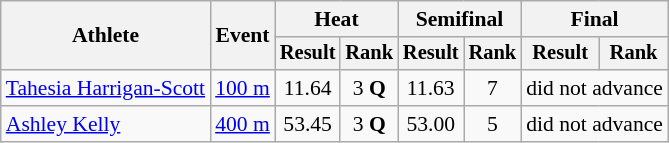<table class="wikitable" style="font-size:90%">
<tr>
<th rowspan=2>Athlete</th>
<th rowspan=2>Event</th>
<th colspan=2>Heat</th>
<th colspan=2>Semifinal</th>
<th colspan=2>Final</th>
</tr>
<tr style="font-size:95%">
<th>Result</th>
<th>Rank</th>
<th>Result</th>
<th>Rank</th>
<th>Result</th>
<th>Rank</th>
</tr>
<tr align=center>
<td align=left><a href='#'>Tahesia Harrigan-Scott</a></td>
<td align=left><a href='#'>100 m</a></td>
<td>11.64</td>
<td>3 <strong>Q</strong></td>
<td>11.63</td>
<td>7</td>
<td Colspan=2>did not advance</td>
</tr>
<tr align=center>
<td align=left><a href='#'>Ashley Kelly</a></td>
<td align=left><a href='#'>400 m</a></td>
<td>53.45</td>
<td>3 <strong>Q</strong></td>
<td>53.00</td>
<td>5</td>
<td colspan=2>did not advance</td>
</tr>
</table>
